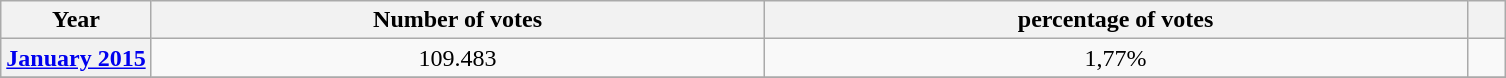<table Class = "wikitable sortable" style="text-align: center;">
<tr>
<th style = "width: 10%;">Year</th>
<th>Number of votes</th>
<th>percentage of votes</th>
<th></th>
</tr>
<tr>
<th><a href='#'>January 2015</a></th>
<td>109.483</td>
<td>1,77%</td>
<td></td>
</tr>
<tr>
</tr>
</table>
